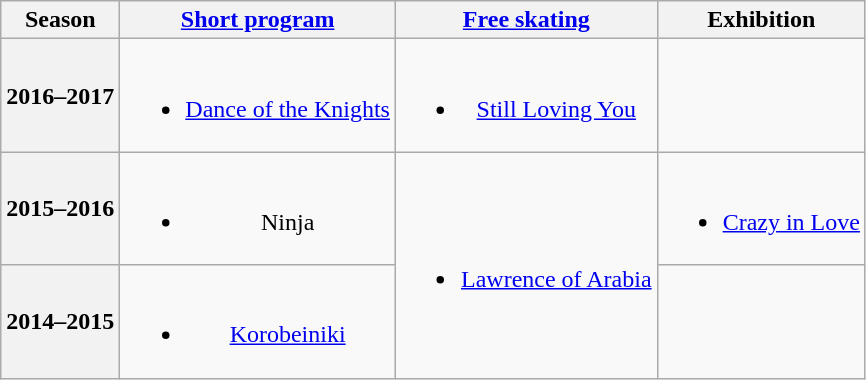<table class=wikitable style=text-align:center>
<tr>
<th>Season</th>
<th><a href='#'>Short program</a></th>
<th><a href='#'>Free skating</a></th>
<th>Exhibition</th>
</tr>
<tr>
<th>2016–2017 <br> </th>
<td><br><ul><li><a href='#'>Dance of the Knights</a> <br></li></ul></td>
<td><br><ul><li><a href='#'>Still Loving You</a> <br></li></ul></td>
<td></td>
</tr>
<tr>
<th>2015–2016 <br> </th>
<td><br><ul><li>Ninja <br></li></ul></td>
<td rowspan=2><br><ul><li><a href='#'>Lawrence of Arabia</a> <br></li></ul></td>
<td><br><ul><li><a href='#'>Crazy in Love</a> <br></li></ul></td>
</tr>
<tr>
<th>2014–2015</th>
<td><br><ul><li><a href='#'>Korobeiniki</a></li></ul></td>
<td></td>
</tr>
</table>
